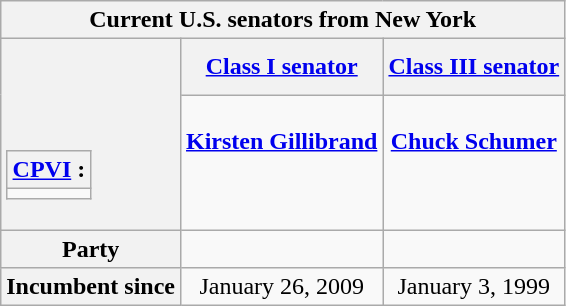<table class="wikitable floatright" style="text-align: center;">
<tr>
<th colspan=3>Current U.S. senators from New York</th>
</tr>
<tr>
<th rowspan=2><br><br><br><table class="wikitable">
<tr>
<th><a href='#'>CPVI</a> :</th>
</tr>
<tr>
<td></td>
</tr>
</table>
</th>
<th><a href='#'>Class I senator</a></th>
<th><a href='#'>Class III senator</a></th>
</tr>
<tr style="vertical-align: top;">
<td><br><strong><a href='#'>Kirsten Gillibrand</a></strong><br><br></td>
<td><br><strong><a href='#'>Chuck Schumer</a></strong><br><br></td>
</tr>
<tr>
<th>Party</th>
<td></td>
<td></td>
</tr>
<tr>
<th>Incumbent since</th>
<td>January 26, 2009</td>
<td>January 3, 1999</td>
</tr>
</table>
